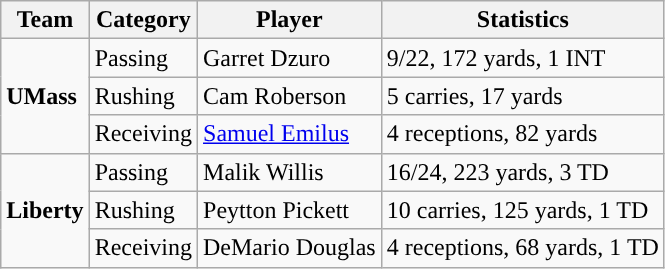<table class="wikitable" style="float: left;">
<tr>
<th>Team</th>
<th>Category</th>
<th>Player</th>
<th>Statistics</th>
</tr>
<tr>
<td rowspan=3><strong>UMass</strong></td>
<td>Passing</td>
<td>Garret Dzuro</td>
<td>9/22, 172 yards, 1 INT</td>
</tr>
<tr>
<td>Rushing</td>
<td>Cam Roberson</td>
<td>5 carries, 17 yards</td>
</tr>
<tr>
<td>Receiving</td>
<td><a href='#'>Samuel Emilus</a></td>
<td>4 receptions, 82 yards</td>
</tr>
<tr>
<td rowspan=3><strong>Liberty</strong></td>
<td>Passing</td>
<td>Malik Willis</td>
<td>16/24, 223 yards, 3 TD</td>
</tr>
<tr>
<td>Rushing</td>
<td>Peytton Pickett</td>
<td>10 carries, 125 yards, 1 TD</td>
</tr>
<tr>
<td>Receiving</td>
<td>DeMario Douglas</td>
<td>4 receptions, 68 yards, 1 TD</td>
</tr>
</table>
